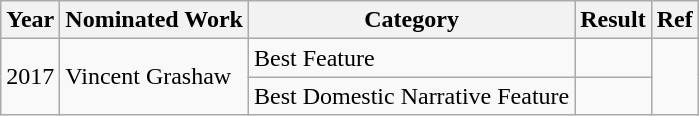<table class="wikitable">
<tr>
<th>Year</th>
<th>Nominated Work</th>
<th>Category</th>
<th>Result</th>
<th>Ref</th>
</tr>
<tr>
<td rowspan="2">2017</td>
<td rowspan="2">Vincent Grashaw</td>
<td>Best Feature</td>
<td></td>
<td rowspan="2"></td>
</tr>
<tr>
<td>Best Domestic Narrative Feature</td>
<td></td>
</tr>
</table>
